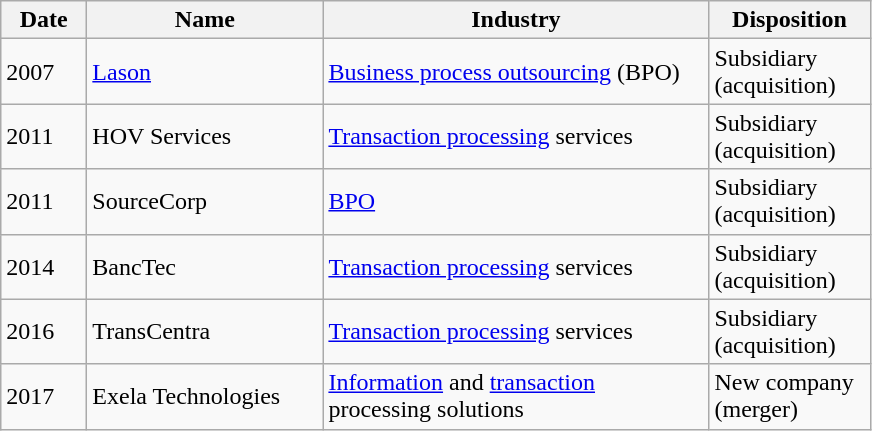<table class="wikitable">
<tr>
<th scope="col" width="50px">Date</th>
<th scope="col" width="150px">Name</th>
<th scope="col" width="250px">Industry</th>
<th scope="col" width="100px">Disposition</th>
</tr>
<tr>
<td>2007</td>
<td><a href='#'>Lason</a></td>
<td><a href='#'>Business process outsourcing</a> (BPO)</td>
<td>Subsidiary (acquisition)</td>
</tr>
<tr>
<td>2011</td>
<td>HOV Services</td>
<td><a href='#'>Transaction processing</a> services</td>
<td>Subsidiary (acquisition)</td>
</tr>
<tr>
<td>2011</td>
<td>SourceCorp</td>
<td><a href='#'>BPO</a></td>
<td>Subsidiary (acquisition)</td>
</tr>
<tr>
<td>2014</td>
<td>BancTec</td>
<td><a href='#'>Transaction processing</a> services</td>
<td>Subsidiary (acquisition)</td>
</tr>
<tr>
<td>2016</td>
<td>TransCentra</td>
<td><a href='#'>Transaction processing</a> services</td>
<td>Subsidiary (acquisition)</td>
</tr>
<tr>
<td>2017</td>
<td>Exela Technologies</td>
<td><a href='#'>Information</a> and <a href='#'>transaction</a> processing solutions</td>
<td>New company (merger)</td>
</tr>
</table>
